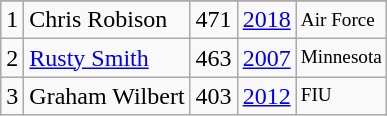<table class="wikitable">
<tr>
</tr>
<tr>
<td>1</td>
<td>Chris Robison</td>
<td>471</td>
<td><a href='#'>2018</a></td>
<td style="font-size:80%;">Air Force</td>
</tr>
<tr>
<td>2</td>
<td><a href='#'>Rusty Smith</a></td>
<td>463</td>
<td><a href='#'>2007</a></td>
<td style="font-size:80%;">Minnesota</td>
</tr>
<tr>
<td>3</td>
<td>Graham Wilbert</td>
<td>403</td>
<td><a href='#'>2012</a></td>
<td style="font-size:80%;">FIU</td>
</tr>
</table>
